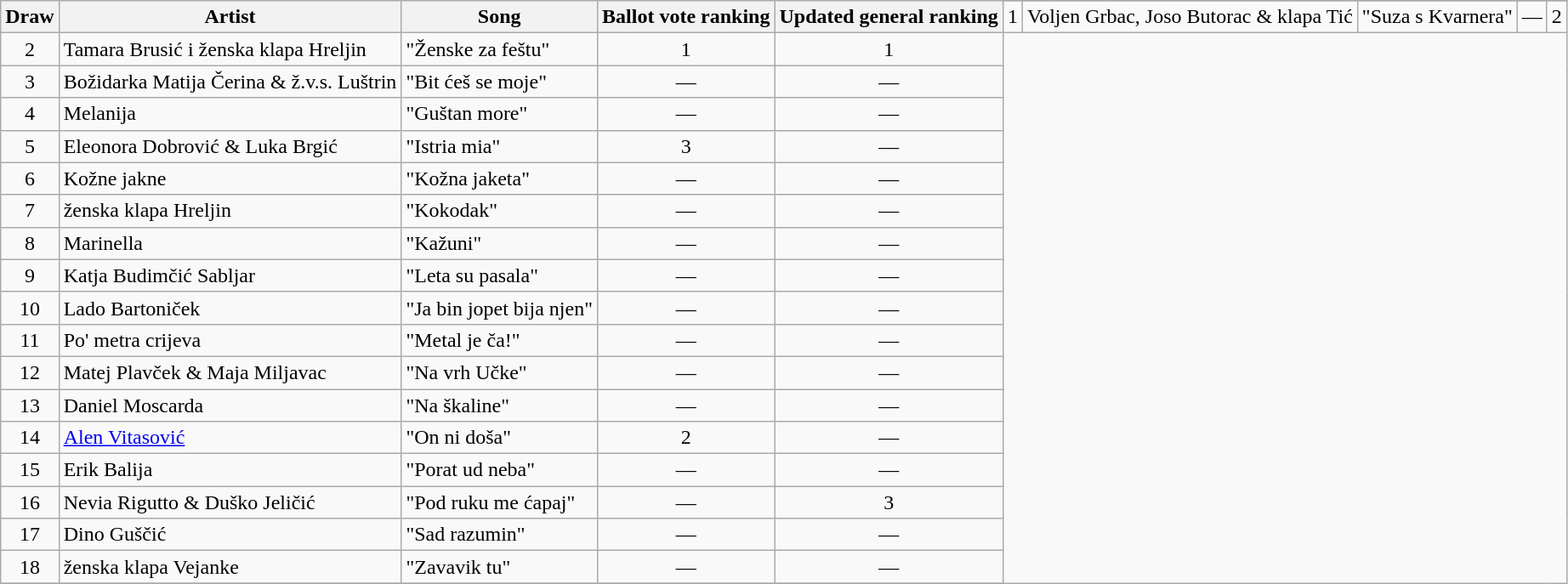<table class="wikitable sortable">
<tr>
<th rowspan="2">Draw</th>
<th rowspan="2">Artist</th>
<th rowspan="2">Song</th>
<th rowspan="2">Ballot vote ranking</th>
<th rowspan="2">Updated general ranking</th>
</tr>
<tr>
<td align="center">1</td>
<td>Voljen Grbac, Joso Butorac & klapa Tić</td>
<td>"Suza s Kvarnera"</td>
<td align="center">—</td>
<td align="center">2</td>
</tr>
<tr>
<td align="center">2</td>
<td>Tamara Brusić i ženska klapa Hreljin</td>
<td>"Ženske za feštu"</td>
<td align="center">1</td>
<td align="center">1</td>
</tr>
<tr>
<td align="center">3</td>
<td>Božidarka Matija Čerina & ž.v.s. Luštrin</td>
<td>"Bit ćeš se moje"</td>
<td align="center">—</td>
<td align="center">—</td>
</tr>
<tr>
<td align="center">4</td>
<td>Melanija</td>
<td>"Guštan more"</td>
<td align="center">—</td>
<td align="center">—</td>
</tr>
<tr>
<td align="center">5</td>
<td>Eleonora Dobrović & Luka Brgić</td>
<td>"Istria mia"</td>
<td align="center">3</td>
<td align="center">—</td>
</tr>
<tr>
<td align="center">6</td>
<td>Kožne jakne</td>
<td>"Kožna jaketa"</td>
<td align="center">—</td>
<td align="center">—</td>
</tr>
<tr>
<td align="center">7</td>
<td>ženska klapa Hreljin</td>
<td>"Kokodak"</td>
<td align="center">—</td>
<td align="center">—</td>
</tr>
<tr>
<td align="center">8</td>
<td>Marinella</td>
<td>"Kažuni"</td>
<td align="center">—</td>
<td align="center">—</td>
</tr>
<tr>
<td align="center">9</td>
<td>Katja Budimčić Sabljar</td>
<td>"Leta su pasala"</td>
<td align="center">—</td>
<td align="center">—</td>
</tr>
<tr>
<td align="center">10</td>
<td>Lado Bartoniček</td>
<td>"Ja bin jopet bija njen"</td>
<td align="center">—</td>
<td align="center">—</td>
</tr>
<tr>
<td align="center">11</td>
<td>Po' metra crijeva</td>
<td>"Metal je ča!"</td>
<td align="center">—</td>
<td align="center">—</td>
</tr>
<tr>
<td align="center">12</td>
<td>Matej Plavček & Maja Miljavac</td>
<td>"Na vrh Učke"</td>
<td align="center">—</td>
<td align="center">—</td>
</tr>
<tr>
<td align="center">13</td>
<td>Daniel Moscarda</td>
<td>"Na škaline"</td>
<td align="center">—</td>
<td align="center">—</td>
</tr>
<tr>
<td align="center">14</td>
<td><a href='#'>Alen Vitasović</a></td>
<td>"On ni doša"</td>
<td align="center">2</td>
<td align="center">—</td>
</tr>
<tr>
<td align="center">15</td>
<td>Erik Balija</td>
<td>"Porat ud neba"</td>
<td align="center">—</td>
<td align="center">—</td>
</tr>
<tr>
<td align="center">16</td>
<td>Nevia Rigutto & Duško Jeličić</td>
<td>"Pod ruku me ćapaj"</td>
<td align="center">—</td>
<td align="center">3</td>
</tr>
<tr>
<td align="center">17</td>
<td>Dino Guščić</td>
<td>"Sad razumin"</td>
<td align="center">—</td>
<td align="center">—</td>
</tr>
<tr>
<td align="center">18</td>
<td>ženska klapa Vejanke</td>
<td>"Zavavik tu"</td>
<td align="center">—</td>
<td align="center">—</td>
</tr>
<tr>
</tr>
</table>
